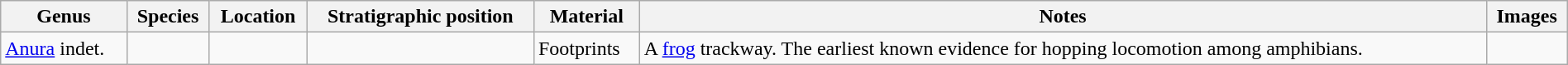<table class="wikitable" width="100%" align="center">
<tr>
<th>Genus</th>
<th>Species</th>
<th>Location</th>
<th>Stratigraphic position</th>
<th>Material</th>
<th>Notes</th>
<th>Images</th>
</tr>
<tr>
<td><a href='#'>Anura</a> indet.</td>
<td></td>
<td></td>
<td></td>
<td>Footprints</td>
<td>A <a href='#'>frog</a> trackway. The earliest known evidence for hopping locomotion among amphibians.</td>
<td></td>
</tr>
</table>
